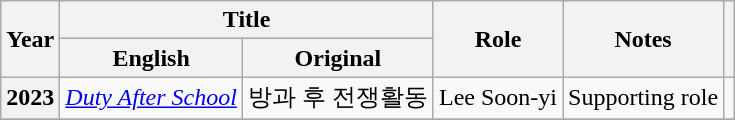<table class="wikitable sortable plainrowheaders">
<tr>
<th scope="col" rowspan="2">Year</th>
<th scope="col" colspan="2">Title</th>
<th scope="col" rowspan="2">Role</th>
<th scope="col" rowspan="2">Notes</th>
<th scope="col" rowspan="2" class="unsortable"></th>
</tr>
<tr>
<th scope="col">English</th>
<th scope="col">Original</th>
</tr>
<tr>
<th scope="row">2023</th>
<td><em><a href='#'>Duty After School</a></em></td>
<td>방과 후 전쟁활동</td>
<td>Lee Soon-yi</td>
<td>Supporting role</td>
<td></td>
</tr>
<tr>
</tr>
</table>
